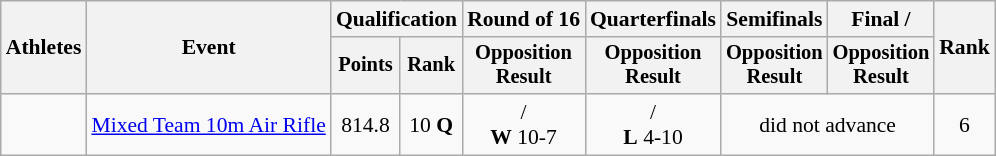<table class="wikitable" style="font-size:90%;">
<tr>
<th rowspan=2>Athletes</th>
<th rowspan=2>Event</th>
<th colspan=2>Qualification</th>
<th>Round of 16</th>
<th>Quarterfinals</th>
<th>Semifinals</th>
<th>Final / </th>
<th rowspan=2>Rank</th>
</tr>
<tr style="font-size:95%">
<th>Points</th>
<th>Rank</th>
<th>Opposition<br>Result</th>
<th>Opposition<br>Result</th>
<th>Opposition<br>Result</th>
<th>Opposition<br>Result</th>
</tr>
<tr align=center>
<td align=left> <br> </td>
<td align=left><a href='#'>Mixed Team 10m Air Rifle</a></td>
<td>814.8</td>
<td>10 <strong>Q</strong></td>
<td> /  <br> <strong>W</strong> 10-7</td>
<td> /  <br> <strong>L</strong> 4-10</td>
<td colspan=2>did not advance</td>
<td>6</td>
</tr>
</table>
